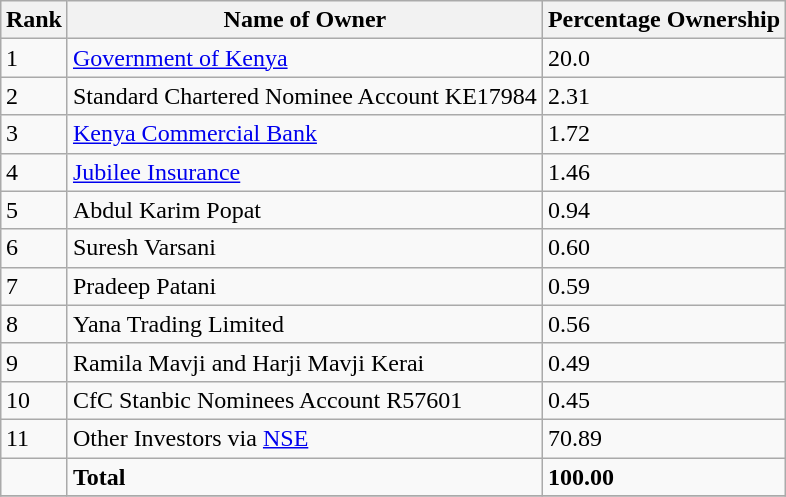<table class="wikitable sortable" style="margin: 0.5em auto">
<tr>
<th>Rank</th>
<th>Name of Owner</th>
<th>Percentage Ownership</th>
</tr>
<tr>
<td>1</td>
<td><a href='#'>Government of Kenya</a></td>
<td>20.0</td>
</tr>
<tr>
<td>2</td>
<td>Standard Chartered Nominee Account KE17984</td>
<td>2.31</td>
</tr>
<tr>
<td>3</td>
<td><a href='#'>Kenya Commercial Bank</a></td>
<td>1.72</td>
</tr>
<tr>
<td>4</td>
<td><a href='#'>Jubilee Insurance</a></td>
<td>1.46</td>
</tr>
<tr>
<td>5</td>
<td>Abdul Karim Popat</td>
<td>0.94</td>
</tr>
<tr>
<td>6</td>
<td>Suresh Varsani</td>
<td>0.60</td>
</tr>
<tr>
<td>7</td>
<td>Pradeep Patani</td>
<td>0.59</td>
</tr>
<tr>
<td>8</td>
<td>Yana Trading Limited</td>
<td>0.56</td>
</tr>
<tr>
<td>9</td>
<td>Ramila Mavji and Harji Mavji Kerai</td>
<td>0.49</td>
</tr>
<tr>
<td>10</td>
<td>CfC Stanbic Nominees Account R57601</td>
<td>0.45</td>
</tr>
<tr>
<td>11</td>
<td>Other Investors via <a href='#'>NSE</a></td>
<td>70.89</td>
</tr>
<tr>
<td></td>
<td><strong>Total</strong></td>
<td><strong>100.00</strong></td>
</tr>
<tr>
</tr>
</table>
